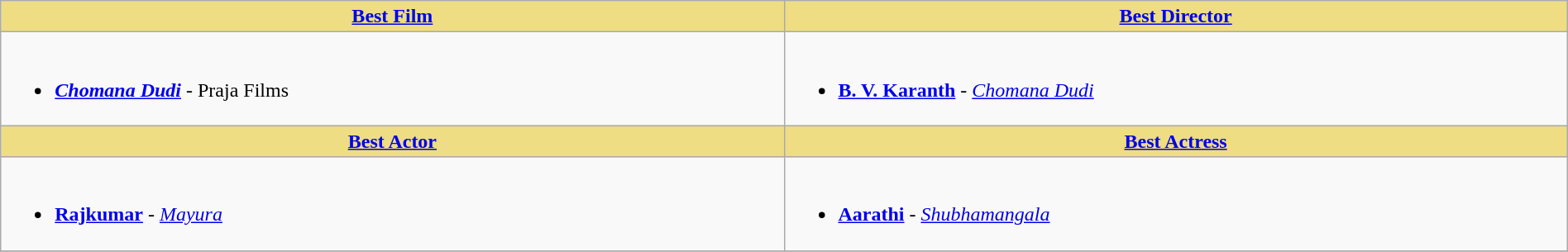<table class="wikitable" width=100% |>
<tr>
<th !  style="background:#eedd82; text-align:center; width:50%;"><a href='#'>Best Film</a></th>
<th !  style="background:#eedd82; text-align:center; width:50%;"><a href='#'>Best Director</a></th>
</tr>
<tr>
<td valign="top"><br><ul><li><strong><em><a href='#'>Chomana Dudi</a></em></strong> - Praja Films</li></ul></td>
<td valign="top"><br><ul><li><strong><a href='#'>B. V. Karanth</a></strong> - <em><a href='#'>Chomana Dudi</a></em></li></ul></td>
</tr>
<tr>
<th !  style="background:#eedd82; text-align:center; width:50%;"><a href='#'>Best Actor</a></th>
<th !  style="background:#eedd82; text-align:center; width:50%;"><a href='#'>Best Actress</a></th>
</tr>
<tr>
<td valign="top"><br><ul><li><strong><a href='#'>Rajkumar</a></strong> - <em><a href='#'>Mayura</a></em></li></ul></td>
<td valign="top"><br><ul><li><strong><a href='#'>Aarathi</a></strong> - <em><a href='#'>Shubhamangala</a></em></li></ul></td>
</tr>
<tr>
</tr>
</table>
